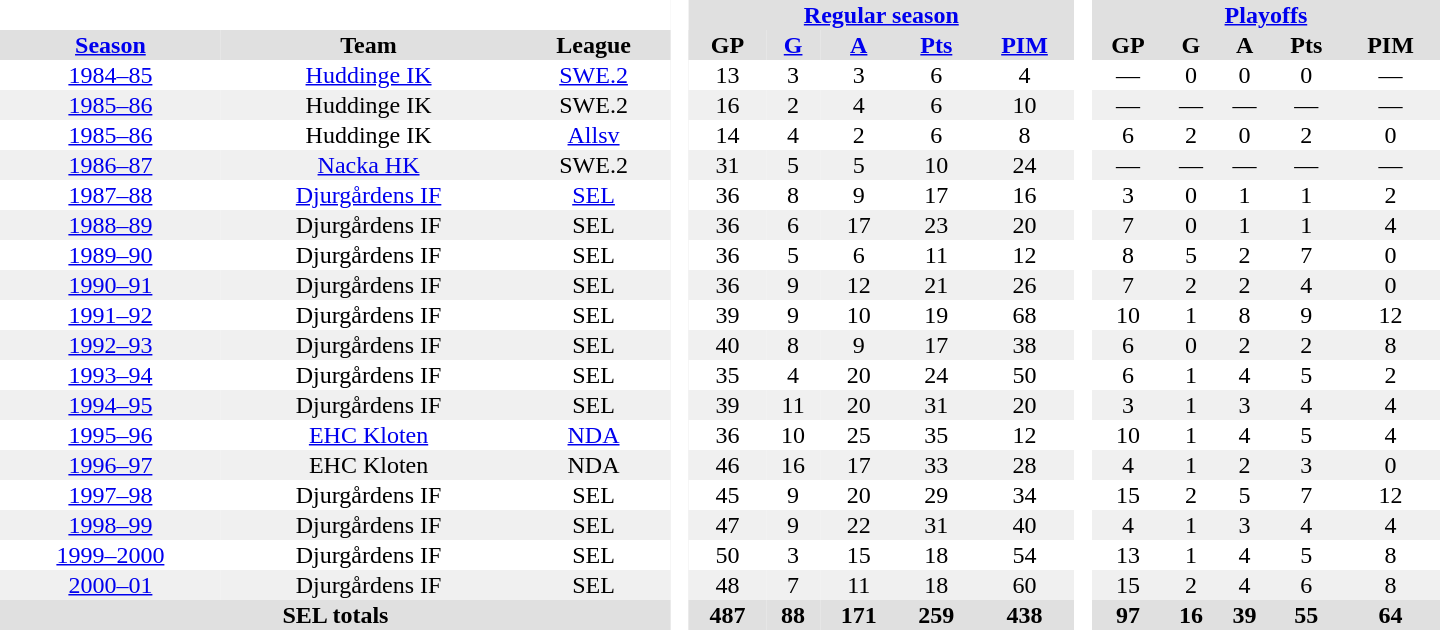<table border="0" cellpadding="1" cellspacing="0" style="text-align:center; width:60em">
<tr bgcolor="#e0e0e0">
<th colspan="3" bgcolor="#ffffff"> </th>
<th rowspan="99" bgcolor="#ffffff"> </th>
<th colspan="5"><a href='#'>Regular season</a></th>
<th rowspan="99" bgcolor="#ffffff"> </th>
<th colspan="5"><a href='#'>Playoffs</a></th>
</tr>
<tr bgcolor="#e0e0e0">
<th><a href='#'>Season</a></th>
<th>Team</th>
<th>League</th>
<th>GP</th>
<th><a href='#'>G</a></th>
<th><a href='#'>A</a></th>
<th><a href='#'>Pts</a></th>
<th><a href='#'>PIM</a></th>
<th>GP</th>
<th>G</th>
<th>A</th>
<th>Pts</th>
<th>PIM</th>
</tr>
<tr>
<td><a href='#'>1984–85</a></td>
<td><a href='#'>Huddinge IK</a></td>
<td><a href='#'>SWE.2</a></td>
<td>13</td>
<td>3</td>
<td>3</td>
<td>6</td>
<td>4</td>
<td>—</td>
<td>0</td>
<td>0</td>
<td>0</td>
<td>—</td>
</tr>
<tr bgcolor="#f0f0f0">
<td><a href='#'>1985–86</a></td>
<td>Huddinge IK</td>
<td>SWE.2</td>
<td>16</td>
<td>2</td>
<td>4</td>
<td>6</td>
<td>10</td>
<td>—</td>
<td>—</td>
<td>—</td>
<td>—</td>
<td>—</td>
</tr>
<tr>
<td><a href='#'>1985–86</a></td>
<td>Huddinge IK</td>
<td><a href='#'>Allsv</a></td>
<td>14</td>
<td>4</td>
<td>2</td>
<td>6</td>
<td>8</td>
<td>6</td>
<td>2</td>
<td>0</td>
<td>2</td>
<td>0</td>
</tr>
<tr bgcolor="#f0f0f0">
<td><a href='#'>1986–87</a></td>
<td><a href='#'>Nacka HK</a></td>
<td>SWE.2</td>
<td>31</td>
<td>5</td>
<td>5</td>
<td>10</td>
<td>24</td>
<td>—</td>
<td>—</td>
<td>—</td>
<td>—</td>
<td>—</td>
</tr>
<tr>
<td><a href='#'>1987–88</a></td>
<td><a href='#'>Djurgårdens IF</a></td>
<td><a href='#'>SEL</a></td>
<td>36</td>
<td>8</td>
<td>9</td>
<td>17</td>
<td>16</td>
<td>3</td>
<td>0</td>
<td>1</td>
<td>1</td>
<td>2</td>
</tr>
<tr bgcolor="#f0f0f0">
<td><a href='#'>1988–89</a></td>
<td>Djurgårdens IF</td>
<td>SEL</td>
<td>36</td>
<td>6</td>
<td>17</td>
<td>23</td>
<td>20</td>
<td>7</td>
<td>0</td>
<td>1</td>
<td>1</td>
<td>4</td>
</tr>
<tr>
<td><a href='#'>1989–90</a></td>
<td>Djurgårdens IF</td>
<td>SEL</td>
<td>36</td>
<td>5</td>
<td>6</td>
<td>11</td>
<td>12</td>
<td>8</td>
<td>5</td>
<td>2</td>
<td>7</td>
<td>0</td>
</tr>
<tr bgcolor="#f0f0f0">
<td><a href='#'>1990–91</a></td>
<td>Djurgårdens IF</td>
<td>SEL</td>
<td>36</td>
<td>9</td>
<td>12</td>
<td>21</td>
<td>26</td>
<td>7</td>
<td>2</td>
<td>2</td>
<td>4</td>
<td>0</td>
</tr>
<tr>
<td><a href='#'>1991–92</a></td>
<td>Djurgårdens IF</td>
<td>SEL</td>
<td>39</td>
<td>9</td>
<td>10</td>
<td>19</td>
<td>68</td>
<td>10</td>
<td>1</td>
<td>8</td>
<td>9</td>
<td>12</td>
</tr>
<tr bgcolor="#f0f0f0">
<td><a href='#'>1992–93</a></td>
<td>Djurgårdens IF</td>
<td>SEL</td>
<td>40</td>
<td>8</td>
<td>9</td>
<td>17</td>
<td>38</td>
<td>6</td>
<td>0</td>
<td>2</td>
<td>2</td>
<td>8</td>
</tr>
<tr>
<td><a href='#'>1993–94</a></td>
<td>Djurgårdens IF</td>
<td>SEL</td>
<td>35</td>
<td>4</td>
<td>20</td>
<td>24</td>
<td>50</td>
<td>6</td>
<td>1</td>
<td>4</td>
<td>5</td>
<td>2</td>
</tr>
<tr bgcolor="#f0f0f0">
<td><a href='#'>1994–95</a></td>
<td>Djurgårdens IF</td>
<td>SEL</td>
<td>39</td>
<td>11</td>
<td>20</td>
<td>31</td>
<td>20</td>
<td>3</td>
<td>1</td>
<td>3</td>
<td>4</td>
<td>4</td>
</tr>
<tr>
<td><a href='#'>1995–96</a></td>
<td><a href='#'>EHC Kloten</a></td>
<td><a href='#'>NDA</a></td>
<td>36</td>
<td>10</td>
<td>25</td>
<td>35</td>
<td>12</td>
<td>10</td>
<td>1</td>
<td>4</td>
<td>5</td>
<td>4</td>
</tr>
<tr bgcolor="#f0f0f0">
<td><a href='#'>1996–97</a></td>
<td>EHC Kloten</td>
<td>NDA</td>
<td>46</td>
<td>16</td>
<td>17</td>
<td>33</td>
<td>28</td>
<td>4</td>
<td>1</td>
<td>2</td>
<td>3</td>
<td>0</td>
</tr>
<tr>
<td><a href='#'>1997–98</a></td>
<td>Djurgårdens IF</td>
<td>SEL</td>
<td>45</td>
<td>9</td>
<td>20</td>
<td>29</td>
<td>34</td>
<td>15</td>
<td>2</td>
<td>5</td>
<td>7</td>
<td>12</td>
</tr>
<tr bgcolor="#f0f0f0">
<td><a href='#'>1998–99</a></td>
<td>Djurgårdens IF</td>
<td>SEL</td>
<td>47</td>
<td>9</td>
<td>22</td>
<td>31</td>
<td>40</td>
<td>4</td>
<td>1</td>
<td>3</td>
<td>4</td>
<td>4</td>
</tr>
<tr>
<td><a href='#'>1999–2000</a></td>
<td>Djurgårdens IF</td>
<td>SEL</td>
<td>50</td>
<td>3</td>
<td>15</td>
<td>18</td>
<td>54</td>
<td>13</td>
<td>1</td>
<td>4</td>
<td>5</td>
<td>8</td>
</tr>
<tr bgcolor="#f0f0f0">
<td><a href='#'>2000–01</a></td>
<td>Djurgårdens IF</td>
<td>SEL</td>
<td>48</td>
<td>7</td>
<td>11</td>
<td>18</td>
<td>60</td>
<td>15</td>
<td>2</td>
<td>4</td>
<td>6</td>
<td>8</td>
</tr>
<tr bgcolor="#e0e0e0">
<th colspan="3">SEL totals</th>
<th>487</th>
<th>88</th>
<th>171</th>
<th>259</th>
<th>438</th>
<th>97</th>
<th>16</th>
<th>39</th>
<th>55</th>
<th>64</th>
</tr>
</table>
